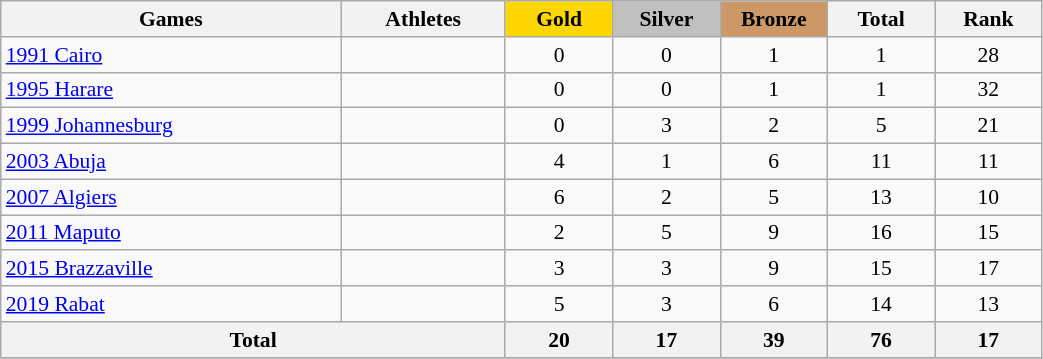<table class="wikitable" width=55% style="font-size:90%; text-align:center;">
<tr>
<th>Games</th>
<th>Athletes</th>
<td style="background:gold; width:4.5em; font-weight:bold;">Gold</td>
<td style="background:silver; width:4.5em; font-weight:bold;">Silver</td>
<td style="background:#cc9966; width:4.5em; font-weight:bold;">Bronze</td>
<th style="width:4.5em; font-weight:bold;">Total</th>
<th style="width:4.5em; font-weight:bold;">Rank</th>
</tr>
<tr>
<td align=left><a href='#'>1991 Cairo</a></td>
<td></td>
<td>0</td>
<td>0</td>
<td>1</td>
<td>1</td>
<td>28</td>
</tr>
<tr>
<td align=left><a href='#'>1995 Harare</a></td>
<td></td>
<td>0</td>
<td>0</td>
<td>1</td>
<td>1</td>
<td>32</td>
</tr>
<tr>
<td align=left><a href='#'>1999 Johannesburg</a></td>
<td></td>
<td>0</td>
<td>3</td>
<td>2</td>
<td>5</td>
<td>21</td>
</tr>
<tr>
<td align=left><a href='#'>2003 Abuja</a></td>
<td></td>
<td>4</td>
<td>1</td>
<td>6</td>
<td>11</td>
<td>11</td>
</tr>
<tr>
<td align=left><a href='#'>2007 Algiers</a></td>
<td></td>
<td>6</td>
<td>2</td>
<td>5</td>
<td>13</td>
<td>10</td>
</tr>
<tr>
<td align=left><a href='#'>2011 Maputo</a></td>
<td></td>
<td>2</td>
<td>5</td>
<td>9</td>
<td>16</td>
<td>15</td>
</tr>
<tr>
<td align=left><a href='#'>2015 Brazzaville</a></td>
<td></td>
<td>3</td>
<td>3</td>
<td>9</td>
<td>15</td>
<td>17</td>
</tr>
<tr>
<td align=left><a href='#'>2019 Rabat</a></td>
<td></td>
<td>5</td>
<td>3</td>
<td>6</td>
<td>14</td>
<td>13</td>
</tr>
<tr style="width:4em;">
<th colspan=2>Total</th>
<th>20</th>
<th>17</th>
<th>39</th>
<th>76</th>
<th>17</th>
</tr>
<tr class="sortbottom">
</tr>
</table>
